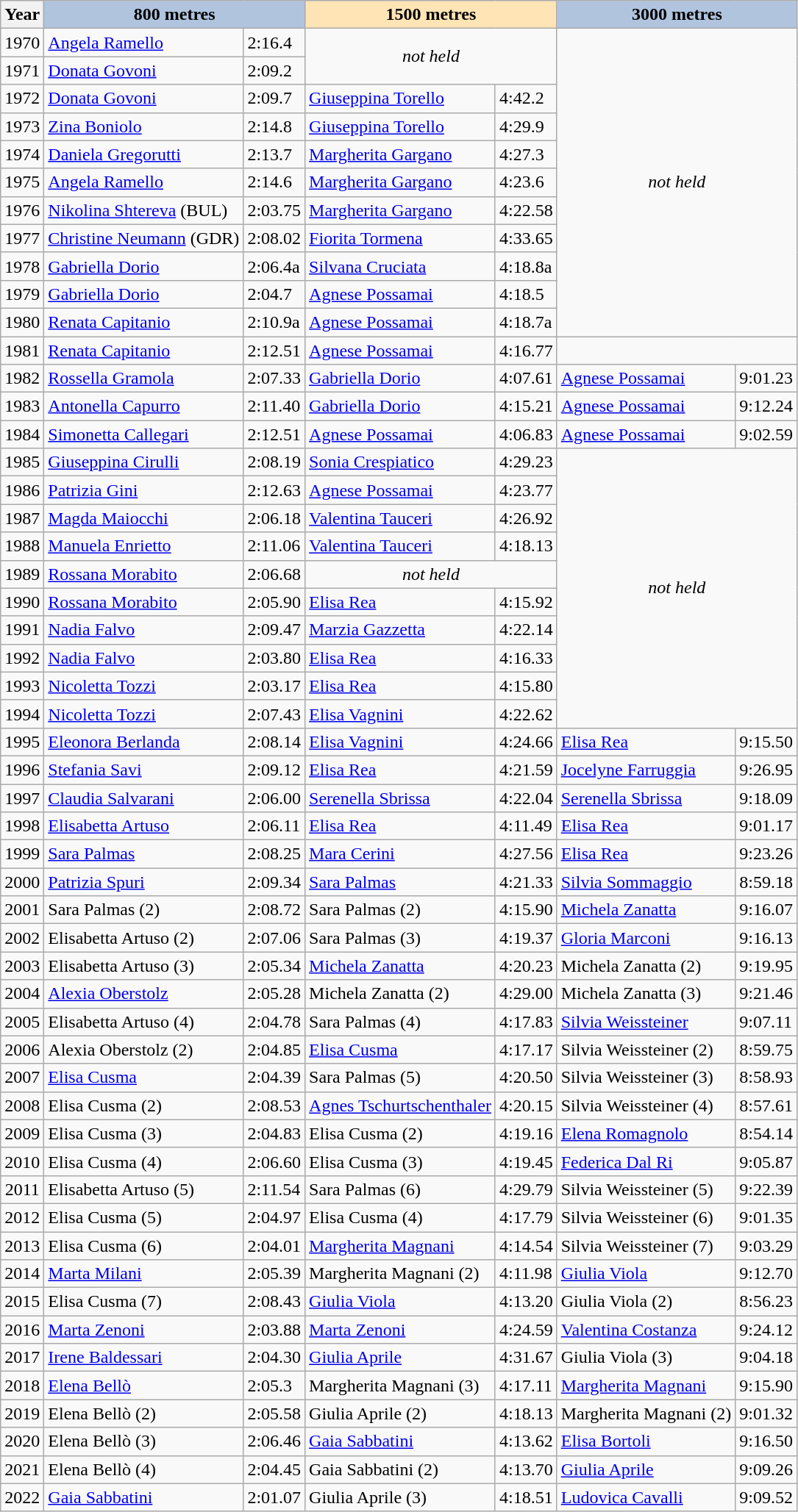<table class="wikitable">
<tr>
<th>Year</th>
<th colspan=2 style="background:lightsteelblue;">800 metres</th>
<th colspan=2 style="background:moccasin;">1500 metres</th>
<th colspan=2 style="background:lightsteelblue;">3000 metres</th>
</tr>
<tr>
<td align=center>1970</td>
<td><a href='#'>Angela Ramello</a></td>
<td>2:16.4</td>
<td colspan=2 rowspan=2 align=center><em>not held</em></td>
<td colspan=2 rowspan=11 align=center><em>not held</em></td>
</tr>
<tr>
<td align=center>1971</td>
<td><a href='#'>Donata Govoni</a></td>
<td>2:09.2</td>
</tr>
<tr>
<td align=center>1972</td>
<td><a href='#'>Donata Govoni</a></td>
<td>2:09.7</td>
<td><a href='#'>Giuseppina Torello</a></td>
<td>4:42.2</td>
</tr>
<tr>
<td align=center>1973</td>
<td><a href='#'>Zina Boniolo</a></td>
<td>2:14.8</td>
<td><a href='#'>Giuseppina Torello</a></td>
<td>4:29.9</td>
</tr>
<tr>
<td align=center>1974</td>
<td><a href='#'>Daniela Gregorutti</a></td>
<td>2:13.7</td>
<td><a href='#'>Margherita Gargano</a></td>
<td>4:27.3</td>
</tr>
<tr>
<td align=center>1975</td>
<td><a href='#'>Angela Ramello</a></td>
<td>2:14.6</td>
<td><a href='#'>Margherita Gargano</a></td>
<td>4:23.6</td>
</tr>
<tr>
<td align=center>1976</td>
<td><a href='#'>Nikolina Shtereva</a> (BUL)</td>
<td>2:03.75</td>
<td><a href='#'>Margherita Gargano</a></td>
<td>4:22.58</td>
</tr>
<tr>
<td align=center>1977</td>
<td><a href='#'>Christine Neumann</a> (GDR)</td>
<td>2:08.02</td>
<td><a href='#'>Fiorita Tormena</a></td>
<td>4:33.65</td>
</tr>
<tr>
<td align=center>1978</td>
<td><a href='#'>Gabriella Dorio</a></td>
<td>2:06.4a</td>
<td><a href='#'>Silvana Cruciata</a></td>
<td>4:18.8a</td>
</tr>
<tr>
<td align=center>1979</td>
<td><a href='#'>Gabriella Dorio</a></td>
<td>2:04.7</td>
<td><a href='#'>Agnese Possamai</a></td>
<td>4:18.5</td>
</tr>
<tr>
<td align=center>1980</td>
<td><a href='#'>Renata Capitanio</a></td>
<td>2:10.9a</td>
<td><a href='#'>Agnese Possamai</a></td>
<td>4:18.7a</td>
</tr>
<tr>
<td align=center>1981</td>
<td><a href='#'>Renata Capitanio</a></td>
<td>2:12.51</td>
<td><a href='#'>Agnese Possamai</a></td>
<td>4:16.77</td>
</tr>
<tr>
<td align=center>1982</td>
<td><a href='#'>Rossella Gramola</a></td>
<td>2:07.33</td>
<td><a href='#'>Gabriella Dorio</a></td>
<td>4:07.61</td>
<td><a href='#'>Agnese Possamai</a></td>
<td>9:01.23</td>
</tr>
<tr>
<td align=center>1983</td>
<td><a href='#'>Antonella Capurro</a></td>
<td>2:11.40</td>
<td><a href='#'>Gabriella Dorio</a></td>
<td>4:15.21</td>
<td><a href='#'>Agnese Possamai</a></td>
<td>9:12.24</td>
</tr>
<tr>
<td align=center>1984</td>
<td><a href='#'>Simonetta Callegari</a></td>
<td>2:12.51</td>
<td><a href='#'>Agnese Possamai</a></td>
<td>4:06.83</td>
<td><a href='#'>Agnese Possamai</a></td>
<td>9:02.59</td>
</tr>
<tr>
<td align=center>1985</td>
<td><a href='#'>Giuseppina Cirulli</a></td>
<td>2:08.19</td>
<td><a href='#'>Sonia Crespiatico</a></td>
<td>4:29.23</td>
<td colspan=2 rowspan=10 align=center><em>not held</em></td>
</tr>
<tr>
<td align=center>1986</td>
<td><a href='#'>Patrizia Gini</a></td>
<td>2:12.63</td>
<td><a href='#'>Agnese Possamai</a></td>
<td>4:23.77</td>
</tr>
<tr>
<td align=center>1987</td>
<td><a href='#'>Magda Maiocchi</a></td>
<td>2:06.18</td>
<td><a href='#'>Valentina Tauceri</a></td>
<td>4:26.92</td>
</tr>
<tr>
<td align=center>1988</td>
<td><a href='#'>Manuela Enrietto</a></td>
<td>2:11.06</td>
<td><a href='#'>Valentina Tauceri</a></td>
<td>4:18.13</td>
</tr>
<tr>
<td align=center>1989</td>
<td><a href='#'>Rossana Morabito</a></td>
<td>2:06.68</td>
<td colspan=2 align=center><em>not held</em></td>
</tr>
<tr>
<td align=center>1990</td>
<td><a href='#'>Rossana Morabito</a></td>
<td>2:05.90</td>
<td><a href='#'>Elisa Rea</a></td>
<td>4:15.92</td>
</tr>
<tr>
<td align=center>1991</td>
<td><a href='#'>Nadia Falvo</a></td>
<td>2:09.47</td>
<td><a href='#'>Marzia Gazzetta</a></td>
<td>4:22.14</td>
</tr>
<tr>
<td align=center>1992</td>
<td><a href='#'>Nadia Falvo</a></td>
<td>2:03.80</td>
<td><a href='#'>Elisa Rea</a></td>
<td>4:16.33</td>
</tr>
<tr>
<td align=center>1993</td>
<td><a href='#'>Nicoletta Tozzi</a></td>
<td>2:03.17</td>
<td><a href='#'>Elisa Rea</a></td>
<td>4:15.80</td>
</tr>
<tr>
<td align=center>1994</td>
<td><a href='#'>Nicoletta Tozzi</a></td>
<td>2:07.43</td>
<td><a href='#'>Elisa Vagnini</a></td>
<td>4:22.62</td>
</tr>
<tr>
<td align=center>1995</td>
<td><a href='#'>Eleonora Berlanda</a></td>
<td>2:08.14</td>
<td><a href='#'>Elisa Vagnini</a></td>
<td>4:24.66</td>
<td><a href='#'>Elisa Rea</a></td>
<td>9:15.50</td>
</tr>
<tr>
<td align=center>1996</td>
<td><a href='#'>Stefania Savi</a></td>
<td>2:09.12</td>
<td><a href='#'>Elisa Rea</a></td>
<td>4:21.59</td>
<td><a href='#'>Jocelyne Farruggia</a></td>
<td>9:26.95</td>
</tr>
<tr>
<td align=center>1997</td>
<td><a href='#'>Claudia Salvarani</a></td>
<td>2:06.00</td>
<td><a href='#'>Serenella Sbrissa</a></td>
<td>4:22.04</td>
<td><a href='#'>Serenella Sbrissa</a></td>
<td>9:18.09</td>
</tr>
<tr>
<td align=center>1998</td>
<td><a href='#'>Elisabetta Artuso</a></td>
<td>2:06.11</td>
<td><a href='#'>Elisa Rea</a></td>
<td>4:11.49</td>
<td><a href='#'>Elisa Rea</a></td>
<td>9:01.17</td>
</tr>
<tr>
<td align=center>1999</td>
<td><a href='#'>Sara Palmas</a></td>
<td>2:08.25</td>
<td><a href='#'>Mara Cerini</a></td>
<td>4:27.56</td>
<td><a href='#'>Elisa Rea</a></td>
<td>9:23.26</td>
</tr>
<tr>
<td align=center>2000</td>
<td><a href='#'>Patrizia Spuri</a></td>
<td>2:09.34</td>
<td><a href='#'>Sara Palmas</a></td>
<td>4:21.33</td>
<td><a href='#'>Silvia Sommaggio</a></td>
<td>8:59.18</td>
</tr>
<tr>
<td align=center>2001</td>
<td>Sara Palmas (2)</td>
<td>2:08.72</td>
<td>Sara Palmas (2)</td>
<td>4:15.90</td>
<td><a href='#'>Michela Zanatta</a></td>
<td>9:16.07</td>
</tr>
<tr>
<td align=center>2002</td>
<td>Elisabetta Artuso (2)</td>
<td>2:07.06</td>
<td>Sara Palmas (3)</td>
<td>4:19.37</td>
<td><a href='#'>Gloria Marconi</a></td>
<td>9:16.13</td>
</tr>
<tr>
<td align=center>2003</td>
<td>Elisabetta Artuso (3)</td>
<td>2:05.34</td>
<td><a href='#'>Michela Zanatta</a></td>
<td>4:20.23</td>
<td>Michela Zanatta (2)</td>
<td>9:19.95</td>
</tr>
<tr>
<td align=center>2004</td>
<td><a href='#'>Alexia Oberstolz</a></td>
<td>2:05.28</td>
<td>Michela Zanatta (2)</td>
<td>4:29.00</td>
<td>Michela Zanatta (3)</td>
<td>9:21.46</td>
</tr>
<tr>
<td align=center>2005</td>
<td>Elisabetta Artuso (4)</td>
<td>2:04.78</td>
<td>Sara Palmas (4)</td>
<td>4:17.83</td>
<td><a href='#'>Silvia Weissteiner</a></td>
<td>9:07.11</td>
</tr>
<tr>
<td align=center>2006</td>
<td>Alexia Oberstolz (2)</td>
<td>2:04.85</td>
<td><a href='#'>Elisa Cusma</a></td>
<td>4:17.17</td>
<td>Silvia Weissteiner (2)</td>
<td>8:59.75</td>
</tr>
<tr>
<td align=center>2007</td>
<td><a href='#'>Elisa Cusma</a></td>
<td>2:04.39</td>
<td>Sara Palmas (5)</td>
<td>4:20.50</td>
<td>Silvia Weissteiner (3)</td>
<td>8:58.93</td>
</tr>
<tr>
<td align=center>2008</td>
<td>Elisa Cusma (2)</td>
<td>2:08.53</td>
<td><a href='#'>Agnes Tschurtschenthaler</a></td>
<td>4:20.15</td>
<td>Silvia Weissteiner (4)</td>
<td>8:57.61</td>
</tr>
<tr>
<td align=center>2009</td>
<td>Elisa Cusma (3)</td>
<td>2:04.83</td>
<td>Elisa Cusma (2)</td>
<td>4:19.16</td>
<td><a href='#'>Elena Romagnolo</a></td>
<td>8:54.14</td>
</tr>
<tr>
<td align=center>2010</td>
<td>Elisa Cusma (4)</td>
<td>2:06.60</td>
<td>Elisa Cusma (3)</td>
<td>4:19.45</td>
<td><a href='#'>Federica Dal Ri</a></td>
<td>9:05.87</td>
</tr>
<tr>
<td align=center>2011</td>
<td>Elisabetta Artuso (5)</td>
<td>2:11.54</td>
<td>Sara Palmas (6)</td>
<td>4:29.79</td>
<td>Silvia Weissteiner (5)</td>
<td>9:22.39</td>
</tr>
<tr>
<td align=center>2012</td>
<td>Elisa Cusma (5)</td>
<td>2:04.97</td>
<td>Elisa Cusma (4)</td>
<td>4:17.79</td>
<td>Silvia Weissteiner (6)</td>
<td>9:01.35</td>
</tr>
<tr>
<td align=center>2013</td>
<td>Elisa Cusma (6)</td>
<td>2:04.01</td>
<td><a href='#'>Margherita Magnani</a></td>
<td>4:14.54</td>
<td>Silvia Weissteiner (7)</td>
<td>9:03.29</td>
</tr>
<tr>
<td align=center>2014</td>
<td><a href='#'>Marta Milani</a></td>
<td>2:05.39</td>
<td>Margherita Magnani (2)</td>
<td>4:11.98</td>
<td><a href='#'>Giulia Viola</a></td>
<td>9:12.70</td>
</tr>
<tr>
<td align=center>2015</td>
<td>Elisa Cusma (7)</td>
<td>2:08.43</td>
<td><a href='#'>Giulia Viola</a></td>
<td>4:13.20</td>
<td>Giulia Viola (2)</td>
<td>8:56.23</td>
</tr>
<tr>
<td align=center>2016</td>
<td><a href='#'>Marta Zenoni</a></td>
<td>2:03.88</td>
<td><a href='#'>Marta Zenoni</a></td>
<td>4:24.59</td>
<td><a href='#'>Valentina Costanza</a></td>
<td>9:24.12</td>
</tr>
<tr>
<td align=center>2017</td>
<td><a href='#'>Irene Baldessari</a></td>
<td>2:04.30</td>
<td><a href='#'>Giulia Aprile</a></td>
<td>4:31.67</td>
<td>Giulia Viola (3)</td>
<td>9:04.18</td>
</tr>
<tr>
<td align=center>2018</td>
<td><a href='#'>Elena Bellò</a></td>
<td>2:05.3</td>
<td>Margherita Magnani (3)</td>
<td>4:17.11</td>
<td><a href='#'>Margherita Magnani</a></td>
<td>9:15.90</td>
</tr>
<tr>
<td align=center>2019</td>
<td>Elena Bellò (2)</td>
<td>2:05.58</td>
<td>Giulia Aprile (2)</td>
<td>4:18.13</td>
<td>Margherita Magnani (2)</td>
<td>9:01.32</td>
</tr>
<tr>
<td align=center>2020</td>
<td>Elena Bellò (3)</td>
<td>2:06.46</td>
<td><a href='#'>Gaia Sabbatini</a></td>
<td>4:13.62</td>
<td><a href='#'>Elisa Bortoli</a></td>
<td>9:16.50</td>
</tr>
<tr>
<td align=center>2021</td>
<td>Elena Bellò (4)</td>
<td>2:04.45</td>
<td>Gaia Sabbatini (2)</td>
<td>4:13.70</td>
<td><a href='#'>Giulia Aprile</a></td>
<td>9:09.26</td>
</tr>
<tr>
<td align=center>2022</td>
<td><a href='#'>Gaia Sabbatini</a></td>
<td>2:01.07</td>
<td>Giulia Aprile (3)</td>
<td>4:18.51</td>
<td><a href='#'>Ludovica Cavalli</a></td>
<td>9:09.52</td>
</tr>
</table>
